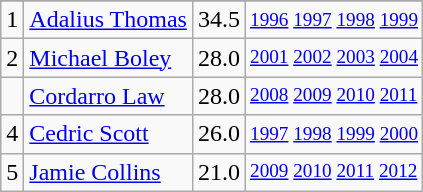<table class="wikitable">
<tr>
</tr>
<tr>
<td>1</td>
<td><a href='#'>Adalius Thomas</a></td>
<td>34.5</td>
<td style="font-size:80%;"><a href='#'>1996</a> <a href='#'>1997</a> <a href='#'>1998</a> <a href='#'>1999</a></td>
</tr>
<tr>
<td>2</td>
<td><a href='#'>Michael Boley</a></td>
<td>28.0</td>
<td style="font-size:80%;"><a href='#'>2001</a> <a href='#'>2002</a> <a href='#'>2003</a> <a href='#'>2004</a></td>
</tr>
<tr>
<td></td>
<td><a href='#'>Cordarro Law</a></td>
<td>28.0</td>
<td style="font-size:80%;"><a href='#'>2008</a> <a href='#'>2009</a> <a href='#'>2010</a> <a href='#'>2011</a></td>
</tr>
<tr>
<td>4</td>
<td><a href='#'>Cedric Scott</a></td>
<td>26.0</td>
<td style="font-size:80%;"><a href='#'>1997</a> <a href='#'>1998</a> <a href='#'>1999</a> <a href='#'>2000</a></td>
</tr>
<tr>
<td>5</td>
<td><a href='#'>Jamie Collins</a></td>
<td>21.0</td>
<td style="font-size:80%;"><a href='#'>2009</a> <a href='#'>2010</a> <a href='#'>2011</a> <a href='#'>2012</a></td>
</tr>
</table>
